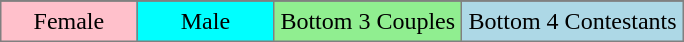<table border="2" cellpadding="4" style="background:gray; border:1px solid gray; border-collapse:collapse; margin:1em auto; text-align:center;">
<tr>
</tr>
<tr>
<td style="background:pink;" width="20%">Female</td>
<td style="background:cyan;" width="20%">Male</td>
<td style="background:lightgreen;">Bottom 3 Couples</td>
<td style="background:lightblue;">Bottom 4 Contestants</td>
</tr>
</table>
